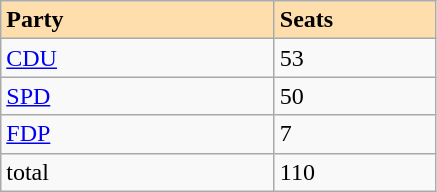<table class="wikitable">
<tr>
<th style="background:#ffdead; width:175px; text-align:left;">Party</th>
<th style="background:#ffdead; width:100px; text-align:left;">Seats</th>
</tr>
<tr>
<td><a href='#'>CDU</a></td>
<td>53</td>
</tr>
<tr>
<td><a href='#'>SPD</a></td>
<td>50</td>
</tr>
<tr>
<td><a href='#'>FDP</a></td>
<td>7</td>
</tr>
<tr>
<td>total</td>
<td>110</td>
</tr>
</table>
